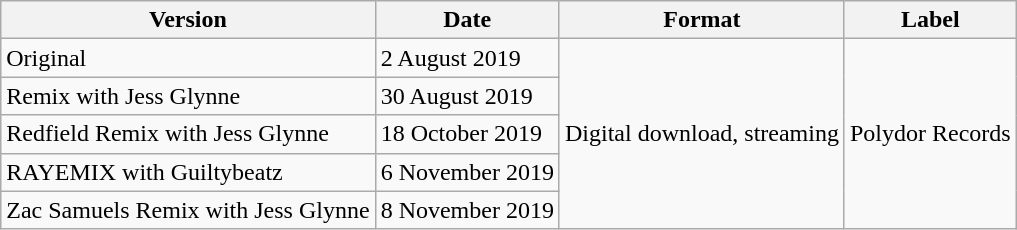<table class="wikitable plainrowheaders">
<tr>
<th>Version</th>
<th>Date</th>
<th>Format</th>
<th>Label</th>
</tr>
<tr>
<td>Original</td>
<td>2 August 2019</td>
<td rowspan="5">Digital download, streaming</td>
<td rowspan="5">Polydor Records</td>
</tr>
<tr>
<td>Remix with Jess Glynne</td>
<td>30 August 2019</td>
</tr>
<tr>
<td>Redfield Remix with Jess Glynne</td>
<td>18 October 2019</td>
</tr>
<tr>
<td>RAYEMIX with Guiltybeatz</td>
<td>6 November 2019</td>
</tr>
<tr>
<td>Zac Samuels Remix with Jess Glynne</td>
<td>8 November 2019</td>
</tr>
</table>
